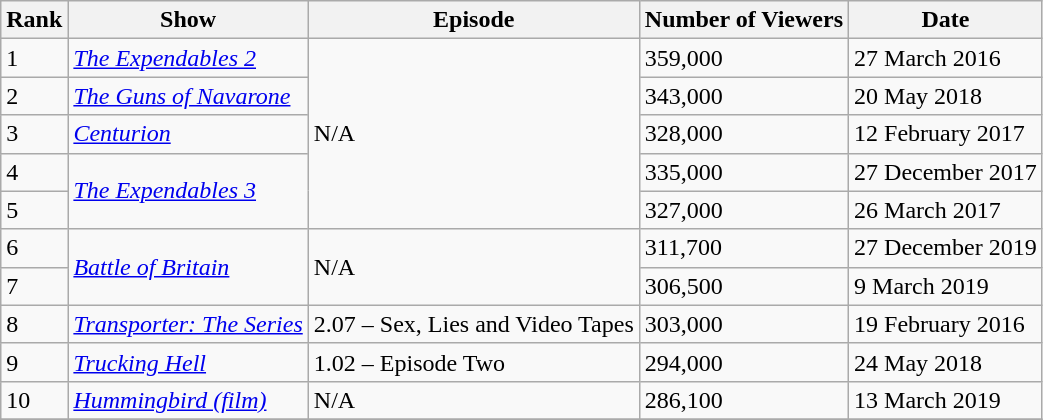<table class="wikitable">
<tr>
<th>Rank</th>
<th>Show</th>
<th>Episode</th>
<th>Number of Viewers</th>
<th>Date</th>
</tr>
<tr>
<td>1</td>
<td><em><a href='#'>The Expendables 2</a></em></td>
<td rowspan="5">N/A</td>
<td>359,000</td>
<td>27 March 2016</td>
</tr>
<tr>
<td>2</td>
<td><em><a href='#'>The Guns of Navarone</a></em></td>
<td>343,000</td>
<td>20 May 2018</td>
</tr>
<tr>
<td>3</td>
<td><em><a href='#'>Centurion</a></em></td>
<td>328,000</td>
<td>12 February 2017</td>
</tr>
<tr>
<td>4</td>
<td rowspan="2"><em><a href='#'>The Expendables 3</a></em></td>
<td>335,000</td>
<td>27 December 2017</td>
</tr>
<tr>
<td>5</td>
<td>327,000</td>
<td>26 March 2017</td>
</tr>
<tr>
<td>6</td>
<td rowspan="2"><em><a href='#'>Battle of Britain</a></em></td>
<td rowspan="2">N/A</td>
<td>311,700</td>
<td>27 December 2019</td>
</tr>
<tr>
<td>7</td>
<td>306,500</td>
<td>9 March 2019</td>
</tr>
<tr>
<td>8</td>
<td><em><a href='#'>Transporter: The Series</a></em></td>
<td>2.07 – Sex, Lies and Video Tapes</td>
<td>303,000</td>
<td>19 February 2016</td>
</tr>
<tr>
<td>9</td>
<td><em><a href='#'>Trucking Hell</a></em></td>
<td>1.02 – Episode Two</td>
<td>294,000</td>
<td>24 May 2018</td>
</tr>
<tr>
<td>10</td>
<td><em><a href='#'>Hummingbird (film)</a></em></td>
<td>N/A</td>
<td>286,100</td>
<td>13 March 2019</td>
</tr>
<tr>
</tr>
</table>
